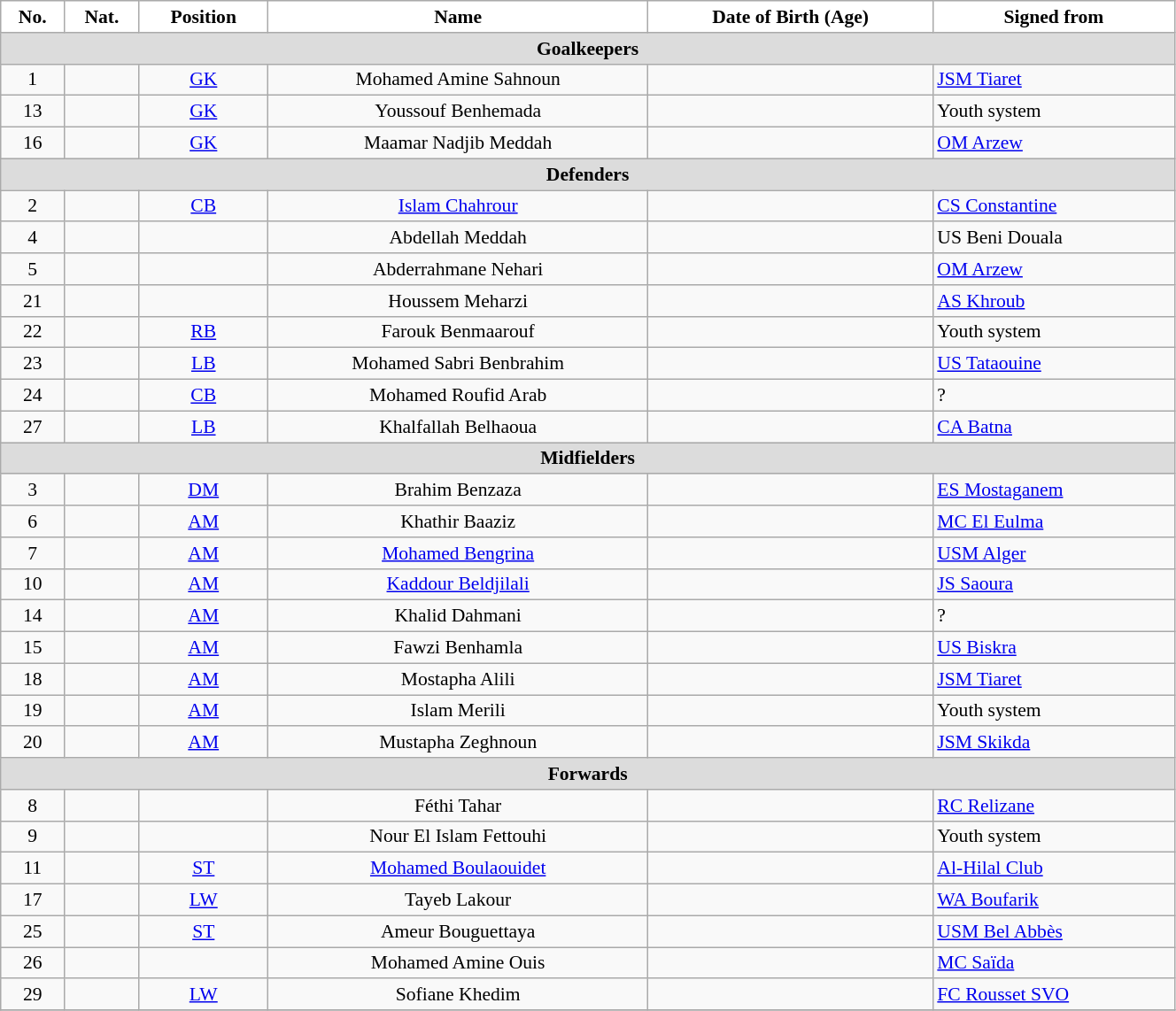<table class="wikitable" style="text-align:center; font-size:90%; width:70%">
<tr>
<th style="background:white; color:black; text-align:center;">No.</th>
<th style="background:white; color:black; text-align:center;">Nat.</th>
<th style="background:white; color:black; text-align:center;">Position</th>
<th style="background:white; color:black; text-align:center;">Name</th>
<th style="background:white; color:black; text-align:center;">Date of Birth (Age)</th>
<th style="background:white; color:black; text-align:center;">Signed from</th>
</tr>
<tr>
<th colspan=10 style="background:#DCDCDC; text-align:center;">Goalkeepers</th>
</tr>
<tr>
<td>1</td>
<td></td>
<td><a href='#'>GK</a></td>
<td>Mohamed Amine Sahnoun</td>
<td></td>
<td style="text-align:left"> <a href='#'>JSM Tiaret</a></td>
</tr>
<tr>
<td>13</td>
<td></td>
<td><a href='#'>GK</a></td>
<td>Youssouf Benhemada</td>
<td></td>
<td style="text-align:left"> Youth system</td>
</tr>
<tr>
<td>16</td>
<td></td>
<td><a href='#'>GK</a></td>
<td>Maamar Nadjib Meddah</td>
<td></td>
<td style="text-align:left"> <a href='#'>OM Arzew</a></td>
</tr>
<tr>
<th colspan=10 style="background:#DCDCDC; text-align:center;">Defenders</th>
</tr>
<tr>
<td>2</td>
<td></td>
<td><a href='#'>CB</a></td>
<td><a href='#'>Islam Chahrour</a></td>
<td></td>
<td style="text-align:left"> <a href='#'>CS Constantine</a></td>
</tr>
<tr>
<td>4</td>
<td></td>
<td></td>
<td>Abdellah Meddah</td>
<td></td>
<td style="text-align:left"> US Beni Douala</td>
</tr>
<tr>
<td>5</td>
<td></td>
<td></td>
<td>Abderrahmane Nehari</td>
<td></td>
<td style="text-align:left"> <a href='#'>OM Arzew</a></td>
</tr>
<tr>
<td>21</td>
<td></td>
<td></td>
<td>Houssem Meharzi</td>
<td></td>
<td style="text-align:left"> <a href='#'>AS Khroub</a></td>
</tr>
<tr>
<td>22</td>
<td></td>
<td><a href='#'>RB</a></td>
<td>Farouk Benmaarouf</td>
<td></td>
<td style="text-align:left"> Youth system</td>
</tr>
<tr>
<td>23</td>
<td></td>
<td><a href='#'>LB</a></td>
<td>Mohamed Sabri Benbrahim</td>
<td></td>
<td style="text-align:left"> <a href='#'>US Tataouine</a></td>
</tr>
<tr>
<td>24</td>
<td></td>
<td><a href='#'>CB</a></td>
<td>Mohamed Roufid Arab</td>
<td></td>
<td style="text-align:left"> ?</td>
</tr>
<tr>
<td>27</td>
<td></td>
<td><a href='#'>LB</a></td>
<td>Khalfallah Belhaoua</td>
<td></td>
<td style="text-align:left"> <a href='#'>CA Batna</a></td>
</tr>
<tr>
<th colspan=10 style="background:#DCDCDC; text-align:center;">Midfielders</th>
</tr>
<tr>
<td>3</td>
<td></td>
<td><a href='#'>DM</a></td>
<td>Brahim Benzaza</td>
<td></td>
<td style="text-align:left"> <a href='#'>ES Mostaganem</a></td>
</tr>
<tr>
<td>6</td>
<td></td>
<td><a href='#'>AM</a></td>
<td>Khathir Baaziz</td>
<td></td>
<td style="text-align:left"> <a href='#'>MC El Eulma</a></td>
</tr>
<tr>
<td>7</td>
<td></td>
<td><a href='#'>AM</a></td>
<td><a href='#'>Mohamed Bengrina</a></td>
<td></td>
<td style="text-align:left"> <a href='#'>USM Alger</a></td>
</tr>
<tr>
<td>10</td>
<td></td>
<td><a href='#'>AM</a></td>
<td><a href='#'>Kaddour Beldjilali</a></td>
<td></td>
<td style="text-align:left"> <a href='#'>JS Saoura</a></td>
</tr>
<tr>
<td>14</td>
<td></td>
<td><a href='#'>AM</a></td>
<td>Khalid Dahmani</td>
<td></td>
<td style="text-align:left"> ?</td>
</tr>
<tr>
<td>15</td>
<td></td>
<td><a href='#'>AM</a></td>
<td>Fawzi Benhamla</td>
<td></td>
<td style="text-align:left"> <a href='#'>US Biskra</a></td>
</tr>
<tr>
<td>18</td>
<td></td>
<td><a href='#'>AM</a></td>
<td>Mostapha Alili</td>
<td></td>
<td style="text-align:left"> <a href='#'>JSM Tiaret</a></td>
</tr>
<tr>
<td>19</td>
<td></td>
<td><a href='#'>AM</a></td>
<td>Islam Merili</td>
<td></td>
<td style="text-align:left"> Youth system</td>
</tr>
<tr>
<td>20</td>
<td></td>
<td><a href='#'>AM</a></td>
<td>Mustapha Zeghnoun</td>
<td></td>
<td style="text-align:left"> <a href='#'>JSM Skikda</a></td>
</tr>
<tr>
<th colspan=10 style="background:#DCDCDC; text-align:center;">Forwards</th>
</tr>
<tr>
<td>8</td>
<td></td>
<td></td>
<td>Féthi Tahar</td>
<td></td>
<td style="text-align:left"> <a href='#'>RC Relizane</a></td>
</tr>
<tr>
<td>9</td>
<td></td>
<td></td>
<td>Nour El Islam Fettouhi</td>
<td></td>
<td style="text-align:left"> Youth system</td>
</tr>
<tr>
<td>11</td>
<td></td>
<td><a href='#'>ST</a></td>
<td><a href='#'>Mohamed Boulaouidet</a></td>
<td></td>
<td style="text-align:left"> <a href='#'>Al-Hilal Club</a></td>
</tr>
<tr>
<td>17</td>
<td></td>
<td><a href='#'>LW</a></td>
<td>Tayeb Lakour</td>
<td></td>
<td style="text-align:left"> <a href='#'>WA Boufarik</a></td>
</tr>
<tr>
<td>25</td>
<td></td>
<td><a href='#'>ST</a></td>
<td>Ameur Bouguettaya</td>
<td></td>
<td style="text-align:left"> <a href='#'>USM Bel Abbès</a></td>
</tr>
<tr>
<td>26</td>
<td></td>
<td></td>
<td>Mohamed Amine Ouis</td>
<td></td>
<td style="text-align:left"> <a href='#'>MC Saïda</a></td>
</tr>
<tr>
<td>29</td>
<td></td>
<td><a href='#'>LW</a></td>
<td>Sofiane Khedim</td>
<td></td>
<td style="text-align:left"> <a href='#'>FC Rousset SVO</a></td>
</tr>
<tr>
</tr>
</table>
